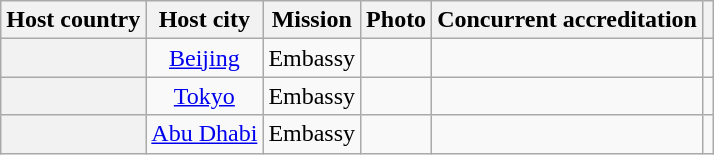<table class="wikitable plainrowheaders" style="text-align:center;">
<tr>
<th scope="col">Host country</th>
<th scope="col">Host city</th>
<th scope="col">Mission</th>
<th scope="col">Photo</th>
<th scope="col">Concurrent accreditation</th>
<th scope="col"></th>
</tr>
<tr>
<th scope="row"></th>
<td><a href='#'>Beijing</a></td>
<td>Embassy</td>
<td></td>
<td></td>
<td></td>
</tr>
<tr>
<th scope="row"></th>
<td><a href='#'>Tokyo</a></td>
<td>Embassy</td>
<td></td>
<td></td>
<td></td>
</tr>
<tr>
<th scope="row"></th>
<td><a href='#'>Abu Dhabi</a></td>
<td>Embassy</td>
<td></td>
<td></td>
<td></td>
</tr>
</table>
